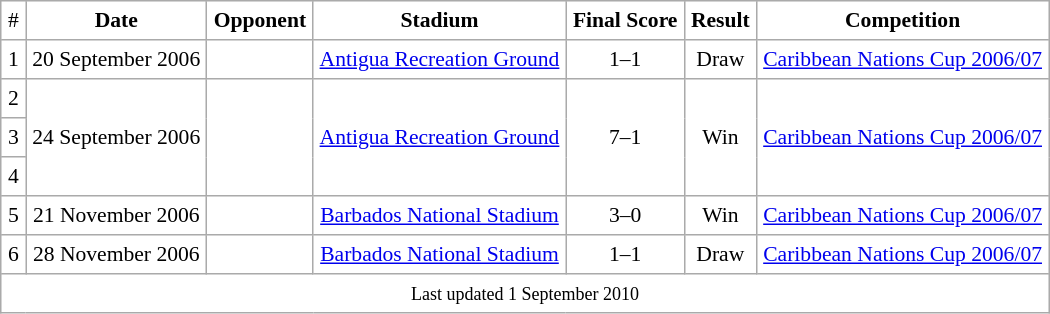<table border=1 align=center cellpadding=4 cellspacing=2 style="font-size:90%; border: 1px #aaaaaa solid; border-collapse: collapse; text-align: center;">
<tr>
<td>#</td>
<th>Date</th>
<th>Opponent</th>
<th>Stadium</th>
<th>Final Score</th>
<th>Result</th>
<th>Competition</th>
</tr>
<tr>
<td>1</td>
<td>20 September 2006</td>
<td></td>
<td><a href='#'>Antigua Recreation Ground</a></td>
<td>1–1</td>
<td>Draw</td>
<td><a href='#'>Caribbean Nations Cup 2006/07</a></td>
</tr>
<tr>
<td>2</td>
<td rowspan="3">24 September 2006</td>
<td rowspan="3"></td>
<td rowspan="3"><a href='#'>Antigua Recreation Ground</a></td>
<td rowspan="3">7–1</td>
<td rowspan="3">Win</td>
<td rowspan="3"><a href='#'>Caribbean Nations Cup 2006/07</a></td>
</tr>
<tr>
<td>3</td>
</tr>
<tr>
<td>4</td>
</tr>
<tr>
<td>5</td>
<td>21 November 2006</td>
<td></td>
<td><a href='#'>Barbados National Stadium</a></td>
<td>3–0</td>
<td>Win</td>
<td><a href='#'>Caribbean Nations Cup 2006/07</a></td>
</tr>
<tr>
<td>6</td>
<td>28 November 2006</td>
<td></td>
<td><a href='#'>Barbados National Stadium</a></td>
<td>1–1</td>
<td>Draw</td>
<td><a href='#'>Caribbean Nations Cup 2006/07</a></td>
</tr>
<tr>
<td colspan="12"><small>Last updated 1 September 2010</small></td>
</tr>
</table>
